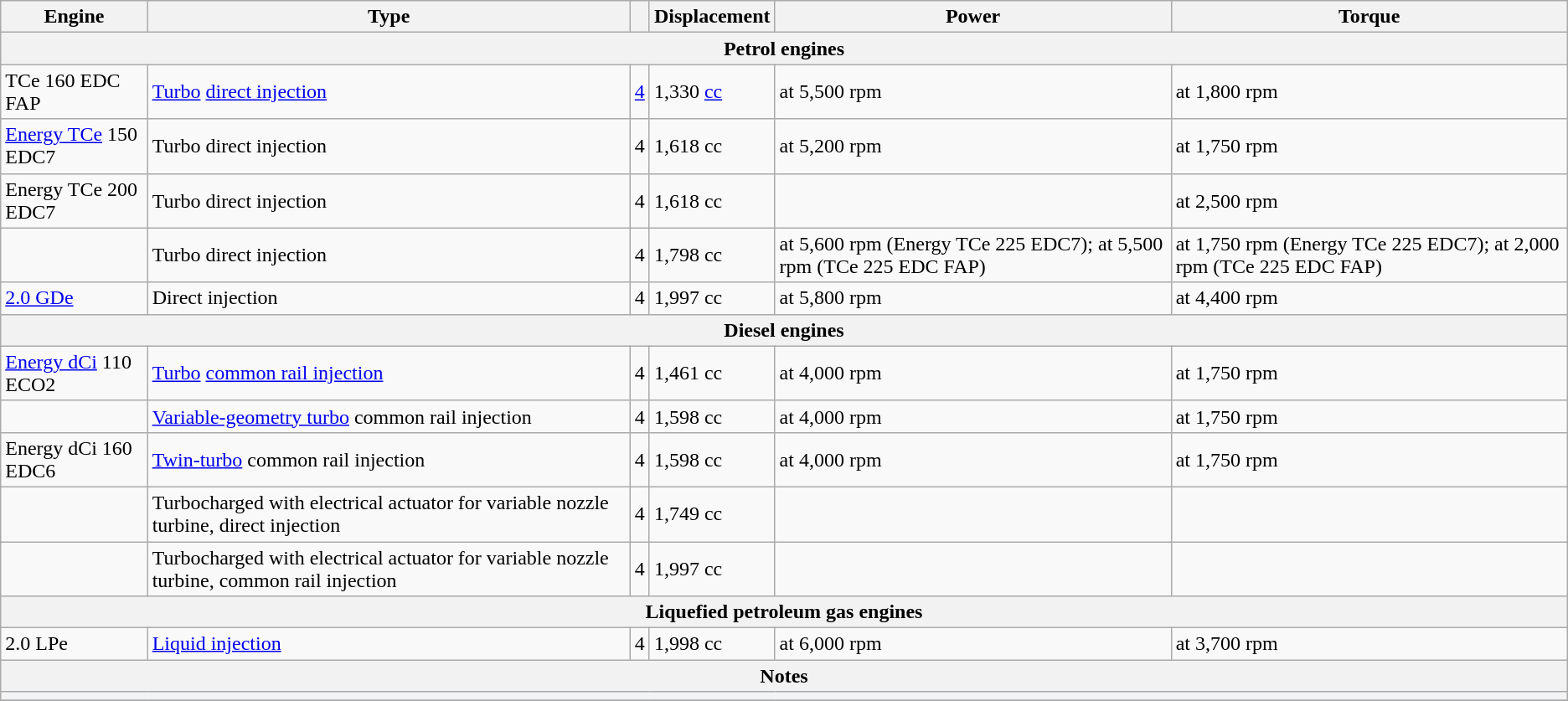<table class="wikitable">
<tr>
<th>Engine</th>
<th>Type</th>
<th></th>
<th>Displacement</th>
<th>Power</th>
<th>Torque</th>
</tr>
<tr>
<th colspan="6">Petrol engines</th>
</tr>
<tr>
<td>TCe 160 EDC FAP </td>
<td><a href='#'>Turbo</a> <a href='#'>direct injection</a></td>
<td><a href='#'>4</a></td>
<td>1,330 <a href='#'>cc</a></td>
<td> at 5,500 rpm</td>
<td> at 1,800 rpm</td>
</tr>
<tr>
<td><a href='#'>Energy TCe</a> 150 EDC7 </td>
<td>Turbo direct injection</td>
<td>4</td>
<td>1,618 cc</td>
<td> at 5,200 rpm</td>
<td> at 1,750 rpm</td>
</tr>
<tr>
<td>Energy TCe 200 EDC7</td>
<td>Turbo direct injection</td>
<td>4</td>
<td>1,618 cc</td>
<td></td>
<td> at 2,500 rpm</td>
</tr>
<tr>
<td></td>
<td>Turbo direct injection</td>
<td>4</td>
<td>1,798 cc</td>
<td> at 5,600 rpm (Energy TCe 225 EDC7); at 5,500 rpm (TCe 225 EDC FAP)</td>
<td> at 1,750 rpm (Energy TCe 225 EDC7); at 2,000 rpm (TCe 225 EDC FAP)</td>
</tr>
<tr>
<td><a href='#'>2.0 GDe</a> </td>
<td>Direct injection</td>
<td>4</td>
<td>1,997 cc</td>
<td> at 5,800 rpm</td>
<td> at 4,400 rpm</td>
</tr>
<tr>
<th colspan="6">Diesel engines</th>
</tr>
<tr>
<td><a href='#'>Energy dCi</a> 110 ECO2</td>
<td><a href='#'>Turbo</a> <a href='#'>common rail injection</a></td>
<td>4</td>
<td>1,461 cc</td>
<td> at 4,000 rpm</td>
<td> at 1,750 rpm</td>
</tr>
<tr>
<td> </td>
<td><a href='#'>Variable-geometry turbo</a> common rail injection</td>
<td>4</td>
<td>1,598 cc</td>
<td> at 4,000 rpm</td>
<td> at 1,750 rpm</td>
</tr>
<tr>
<td>Energy dCi 160 EDC6</td>
<td><a href='#'>Twin-turbo</a> common rail injection</td>
<td>4</td>
<td>1,598 cc</td>
<td> at 4,000 rpm</td>
<td> at 1,750 rpm</td>
</tr>
<tr>
<td></td>
<td>Turbocharged with electrical actuator for variable nozzle turbine, direct injection</td>
<td>4</td>
<td>1,749 cc</td>
<td></td>
<td></td>
</tr>
<tr>
<td></td>
<td>Turbocharged with electrical actuator for variable nozzle turbine, common rail injection</td>
<td>4</td>
<td>1,997 cc</td>
<td></td>
<td></td>
</tr>
<tr>
<th colspan="6">Liquefied petroleum gas engines</th>
</tr>
<tr>
<td>2.0 LPe</td>
<td><a href='#'>Liquid injection</a></td>
<td>4</td>
<td>1,998 cc</td>
<td> at 6,000 rpm</td>
<td> at 3,700 rpm</td>
</tr>
<tr>
<th colspan="6">Notes</th>
</tr>
<tr>
<th style="background-color:#f2f3f4" colspan=6></th>
</tr>
<tr>
</tr>
</table>
